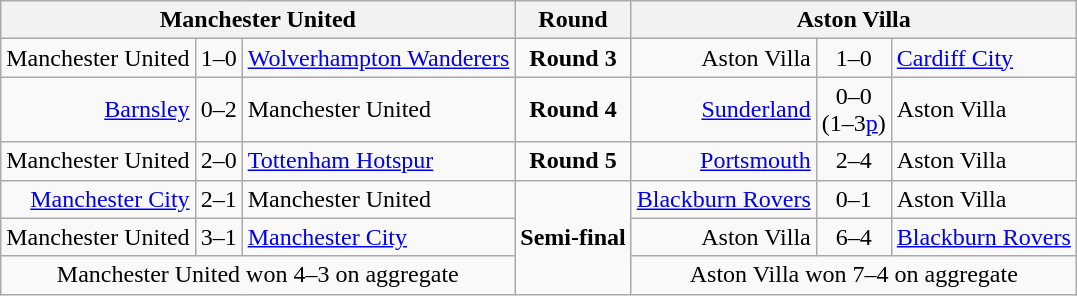<table class="wikitable">
<tr>
<th colspan="3">Manchester United</th>
<th>Round</th>
<th colspan="3">Aston Villa</th>
</tr>
<tr>
<td align="right">Manchester United</td>
<td align="center">1–0</td>
<td><a href='#'>Wolverhampton Wanderers</a></td>
<td align="center"><strong>Round 3</strong></td>
<td align="right">Aston Villa</td>
<td align="center">1–0</td>
<td><a href='#'>Cardiff City</a></td>
</tr>
<tr>
<td align="right"><a href='#'>Barnsley</a></td>
<td align="center">0–2</td>
<td>Manchester United</td>
<td align="center"><strong>Round 4</strong></td>
<td align="right"><a href='#'>Sunderland</a></td>
<td align="center">0–0<br>(1–3<a href='#'>p</a>)</td>
<td>Aston Villa</td>
</tr>
<tr>
<td align="right">Manchester United</td>
<td align="center">2–0</td>
<td><a href='#'>Tottenham Hotspur</a></td>
<td align="center"><strong>Round 5</strong></td>
<td align="right"><a href='#'>Portsmouth</a></td>
<td align="center">2–4</td>
<td>Aston Villa</td>
</tr>
<tr>
<td align="right"><a href='#'>Manchester City</a></td>
<td align="center">2–1</td>
<td>Manchester United</td>
<td rowspan="3" align="center"><strong>Semi-final</strong></td>
<td align="right"><a href='#'>Blackburn Rovers</a></td>
<td align="center">0–1</td>
<td>Aston Villa</td>
</tr>
<tr>
<td align="right">Manchester United</td>
<td align="center">3–1</td>
<td><a href='#'>Manchester City</a></td>
<td align="right">Aston Villa</td>
<td align="center">6–4</td>
<td><a href='#'>Blackburn Rovers</a></td>
</tr>
<tr>
<td colspan="3" align="center">Manchester United won 4–3 on aggregate</td>
<td colspan="3" align="center">Aston Villa won 7–4 on aggregate</td>
</tr>
</table>
